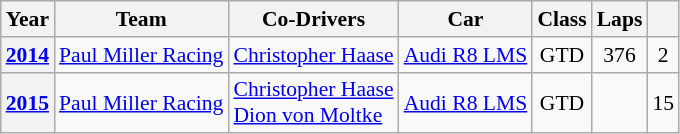<table class="wikitable" style="text-align:center; font-size:90%">
<tr>
<th>Year</th>
<th>Team</th>
<th>Co-Drivers</th>
<th>Car</th>
<th>Class</th>
<th>Laps</th>
<th></th>
</tr>
<tr>
<th><a href='#'>2014</a></th>
<td align="left"> <a href='#'>Paul Miller Racing</a></td>
<td align="left"> <a href='#'>Christopher Haase</a></td>
<td align="left"><a href='#'>Audi R8 LMS</a></td>
<td>GTD</td>
<td>376</td>
<td>2</td>
</tr>
<tr>
<th><a href='#'>2015</a></th>
<td align="left"> <a href='#'>Paul Miller Racing</a></td>
<td align="left"> <a href='#'>Christopher Haase</a><br> <a href='#'>Dion von Moltke</a></td>
<td align="left"><a href='#'>Audi R8 LMS</a></td>
<td>GTD</td>
<td></td>
<td>15</td>
</tr>
</table>
